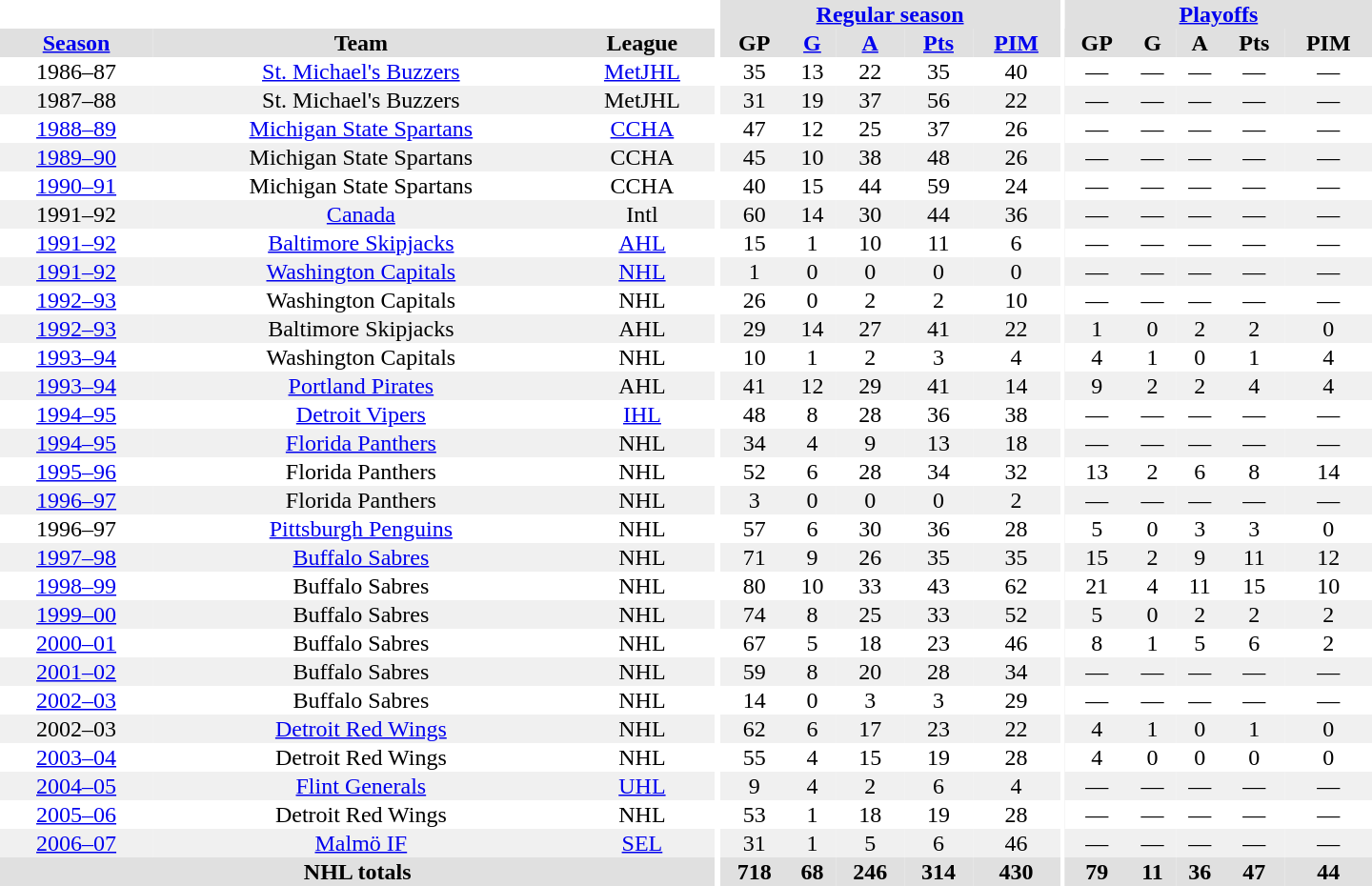<table border="0" cellpadding="1" cellspacing="0" style="text-align:center; width:60em">
<tr bgcolor="#e0e0e0">
<th colspan="3" bgcolor="#ffffff"></th>
<th rowspan="99" bgcolor="#ffffff"></th>
<th colspan="5"><a href='#'>Regular season</a></th>
<th rowspan="99" bgcolor="#ffffff"></th>
<th colspan="5"><a href='#'>Playoffs</a></th>
</tr>
<tr bgcolor="#e0e0e0">
<th><a href='#'>Season</a></th>
<th>Team</th>
<th>League</th>
<th>GP</th>
<th><a href='#'>G</a></th>
<th><a href='#'>A</a></th>
<th><a href='#'>Pts</a></th>
<th><a href='#'>PIM</a></th>
<th>GP</th>
<th>G</th>
<th>A</th>
<th>Pts</th>
<th>PIM</th>
</tr>
<tr>
<td>1986–87</td>
<td><a href='#'>St. Michael's Buzzers</a></td>
<td><a href='#'>MetJHL</a></td>
<td>35</td>
<td>13</td>
<td>22</td>
<td>35</td>
<td>40</td>
<td>—</td>
<td>—</td>
<td>—</td>
<td>—</td>
<td>—</td>
</tr>
<tr bgcolor="#f0f0f0">
<td>1987–88</td>
<td>St. Michael's Buzzers</td>
<td>MetJHL</td>
<td>31</td>
<td>19</td>
<td>37</td>
<td>56</td>
<td>22</td>
<td>—</td>
<td>—</td>
<td>—</td>
<td>—</td>
<td>—</td>
</tr>
<tr>
<td><a href='#'>1988–89</a></td>
<td><a href='#'>Michigan State Spartans</a></td>
<td><a href='#'>CCHA</a></td>
<td>47</td>
<td>12</td>
<td>25</td>
<td>37</td>
<td>26</td>
<td>—</td>
<td>—</td>
<td>—</td>
<td>—</td>
<td>—</td>
</tr>
<tr bgcolor="#f0f0f0">
<td><a href='#'>1989–90</a></td>
<td>Michigan State Spartans</td>
<td>CCHA</td>
<td>45</td>
<td>10</td>
<td>38</td>
<td>48</td>
<td>26</td>
<td>—</td>
<td>—</td>
<td>—</td>
<td>—</td>
<td>—</td>
</tr>
<tr>
<td><a href='#'>1990–91</a></td>
<td>Michigan State Spartans</td>
<td>CCHA</td>
<td>40</td>
<td>15</td>
<td>44</td>
<td>59</td>
<td>24</td>
<td>—</td>
<td>—</td>
<td>—</td>
<td>—</td>
<td>—</td>
</tr>
<tr bgcolor="#f0f0f0">
<td>1991–92</td>
<td><a href='#'>Canada</a></td>
<td>Intl</td>
<td>60</td>
<td>14</td>
<td>30</td>
<td>44</td>
<td>36</td>
<td>—</td>
<td>—</td>
<td>—</td>
<td>—</td>
<td>—</td>
</tr>
<tr>
<td><a href='#'>1991–92</a></td>
<td><a href='#'>Baltimore Skipjacks</a></td>
<td><a href='#'>AHL</a></td>
<td>15</td>
<td>1</td>
<td>10</td>
<td>11</td>
<td>6</td>
<td>—</td>
<td>—</td>
<td>—</td>
<td>—</td>
<td>—</td>
</tr>
<tr bgcolor="#f0f0f0">
<td><a href='#'>1991–92</a></td>
<td><a href='#'>Washington Capitals</a></td>
<td><a href='#'>NHL</a></td>
<td>1</td>
<td>0</td>
<td>0</td>
<td>0</td>
<td>0</td>
<td>—</td>
<td>—</td>
<td>—</td>
<td>—</td>
<td>—</td>
</tr>
<tr>
<td><a href='#'>1992–93</a></td>
<td>Washington Capitals</td>
<td>NHL</td>
<td>26</td>
<td>0</td>
<td>2</td>
<td>2</td>
<td>10</td>
<td>—</td>
<td>—</td>
<td>—</td>
<td>—</td>
<td>—</td>
</tr>
<tr bgcolor="#f0f0f0">
<td><a href='#'>1992–93</a></td>
<td>Baltimore Skipjacks</td>
<td>AHL</td>
<td>29</td>
<td>14</td>
<td>27</td>
<td>41</td>
<td>22</td>
<td>1</td>
<td>0</td>
<td>2</td>
<td>2</td>
<td>0</td>
</tr>
<tr>
<td><a href='#'>1993–94</a></td>
<td>Washington Capitals</td>
<td>NHL</td>
<td>10</td>
<td>1</td>
<td>2</td>
<td>3</td>
<td>4</td>
<td>4</td>
<td>1</td>
<td>0</td>
<td>1</td>
<td>4</td>
</tr>
<tr bgcolor="#f0f0f0">
<td><a href='#'>1993–94</a></td>
<td><a href='#'>Portland Pirates</a></td>
<td>AHL</td>
<td>41</td>
<td>12</td>
<td>29</td>
<td>41</td>
<td>14</td>
<td>9</td>
<td>2</td>
<td>2</td>
<td>4</td>
<td>4</td>
</tr>
<tr>
<td><a href='#'>1994–95</a></td>
<td><a href='#'>Detroit Vipers</a></td>
<td><a href='#'>IHL</a></td>
<td>48</td>
<td>8</td>
<td>28</td>
<td>36</td>
<td>38</td>
<td>—</td>
<td>—</td>
<td>—</td>
<td>—</td>
<td>—</td>
</tr>
<tr bgcolor="#f0f0f0">
<td><a href='#'>1994–95</a></td>
<td><a href='#'>Florida Panthers</a></td>
<td>NHL</td>
<td>34</td>
<td>4</td>
<td>9</td>
<td>13</td>
<td>18</td>
<td>—</td>
<td>—</td>
<td>—</td>
<td>—</td>
<td>—</td>
</tr>
<tr>
<td><a href='#'>1995–96</a></td>
<td>Florida Panthers</td>
<td>NHL</td>
<td>52</td>
<td>6</td>
<td>28</td>
<td>34</td>
<td>32</td>
<td>13</td>
<td>2</td>
<td>6</td>
<td>8</td>
<td>14</td>
</tr>
<tr bgcolor="#f0f0f0">
<td><a href='#'>1996–97</a></td>
<td>Florida Panthers</td>
<td>NHL</td>
<td>3</td>
<td>0</td>
<td>0</td>
<td>0</td>
<td>2</td>
<td>—</td>
<td>—</td>
<td>—</td>
<td>—</td>
<td>—</td>
</tr>
<tr>
<td>1996–97</td>
<td><a href='#'>Pittsburgh Penguins</a></td>
<td>NHL</td>
<td>57</td>
<td>6</td>
<td>30</td>
<td>36</td>
<td>28</td>
<td>5</td>
<td>0</td>
<td>3</td>
<td>3</td>
<td>0</td>
</tr>
<tr bgcolor="#f0f0f0">
<td><a href='#'>1997–98</a></td>
<td><a href='#'>Buffalo Sabres</a></td>
<td>NHL</td>
<td>71</td>
<td>9</td>
<td>26</td>
<td>35</td>
<td>35</td>
<td>15</td>
<td>2</td>
<td>9</td>
<td>11</td>
<td>12</td>
</tr>
<tr>
<td><a href='#'>1998–99</a></td>
<td>Buffalo Sabres</td>
<td>NHL</td>
<td>80</td>
<td>10</td>
<td>33</td>
<td>43</td>
<td>62</td>
<td>21</td>
<td>4</td>
<td>11</td>
<td>15</td>
<td>10</td>
</tr>
<tr bgcolor="#f0f0f0">
<td><a href='#'>1999–00</a></td>
<td>Buffalo Sabres</td>
<td>NHL</td>
<td>74</td>
<td>8</td>
<td>25</td>
<td>33</td>
<td>52</td>
<td>5</td>
<td>0</td>
<td>2</td>
<td>2</td>
<td>2</td>
</tr>
<tr>
<td><a href='#'>2000–01</a></td>
<td>Buffalo Sabres</td>
<td>NHL</td>
<td>67</td>
<td>5</td>
<td>18</td>
<td>23</td>
<td>46</td>
<td>8</td>
<td>1</td>
<td>5</td>
<td>6</td>
<td>2</td>
</tr>
<tr bgcolor="#f0f0f0">
<td><a href='#'>2001–02</a></td>
<td>Buffalo Sabres</td>
<td>NHL</td>
<td>59</td>
<td>8</td>
<td>20</td>
<td>28</td>
<td>34</td>
<td>—</td>
<td>—</td>
<td>—</td>
<td>—</td>
<td>—</td>
</tr>
<tr>
<td><a href='#'>2002–03</a></td>
<td>Buffalo Sabres</td>
<td>NHL</td>
<td>14</td>
<td>0</td>
<td>3</td>
<td>3</td>
<td>29</td>
<td>—</td>
<td>—</td>
<td>—</td>
<td>—</td>
<td>—</td>
</tr>
<tr bgcolor="#f0f0f0">
<td>2002–03</td>
<td><a href='#'>Detroit Red Wings</a></td>
<td>NHL</td>
<td>62</td>
<td>6</td>
<td>17</td>
<td>23</td>
<td>22</td>
<td>4</td>
<td>1</td>
<td>0</td>
<td>1</td>
<td>0</td>
</tr>
<tr>
<td><a href='#'>2003–04</a></td>
<td>Detroit Red Wings</td>
<td>NHL</td>
<td>55</td>
<td>4</td>
<td>15</td>
<td>19</td>
<td>28</td>
<td>4</td>
<td>0</td>
<td>0</td>
<td>0</td>
<td>0</td>
</tr>
<tr bgcolor="#f0f0f0">
<td><a href='#'>2004–05</a></td>
<td><a href='#'>Flint Generals</a></td>
<td><a href='#'>UHL</a></td>
<td>9</td>
<td>4</td>
<td>2</td>
<td>6</td>
<td>4</td>
<td>—</td>
<td>—</td>
<td>—</td>
<td>—</td>
<td>—</td>
</tr>
<tr>
<td><a href='#'>2005–06</a></td>
<td>Detroit Red Wings</td>
<td>NHL</td>
<td>53</td>
<td>1</td>
<td>18</td>
<td>19</td>
<td>28</td>
<td>—</td>
<td>—</td>
<td>—</td>
<td>—</td>
<td>—</td>
</tr>
<tr bgcolor="#f0f0f0">
<td><a href='#'>2006–07</a></td>
<td><a href='#'>Malmö IF</a></td>
<td><a href='#'>SEL</a></td>
<td>31</td>
<td>1</td>
<td>5</td>
<td>6</td>
<td>46</td>
<td>—</td>
<td>—</td>
<td>—</td>
<td>—</td>
<td>—</td>
</tr>
<tr bgcolor="#e0e0e0">
<th colspan="3">NHL totals</th>
<th>718</th>
<th>68</th>
<th>246</th>
<th>314</th>
<th>430</th>
<th>79</th>
<th>11</th>
<th>36</th>
<th>47</th>
<th>44</th>
</tr>
</table>
